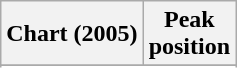<table class="wikitable sortable plainrowheaders" style="text-align:center">
<tr>
<th scope="col">Chart (2005)</th>
<th scope="col">Peak<br>position</th>
</tr>
<tr>
</tr>
<tr>
</tr>
<tr>
</tr>
<tr>
</tr>
<tr>
</tr>
<tr>
</tr>
<tr>
</tr>
<tr>
</tr>
</table>
